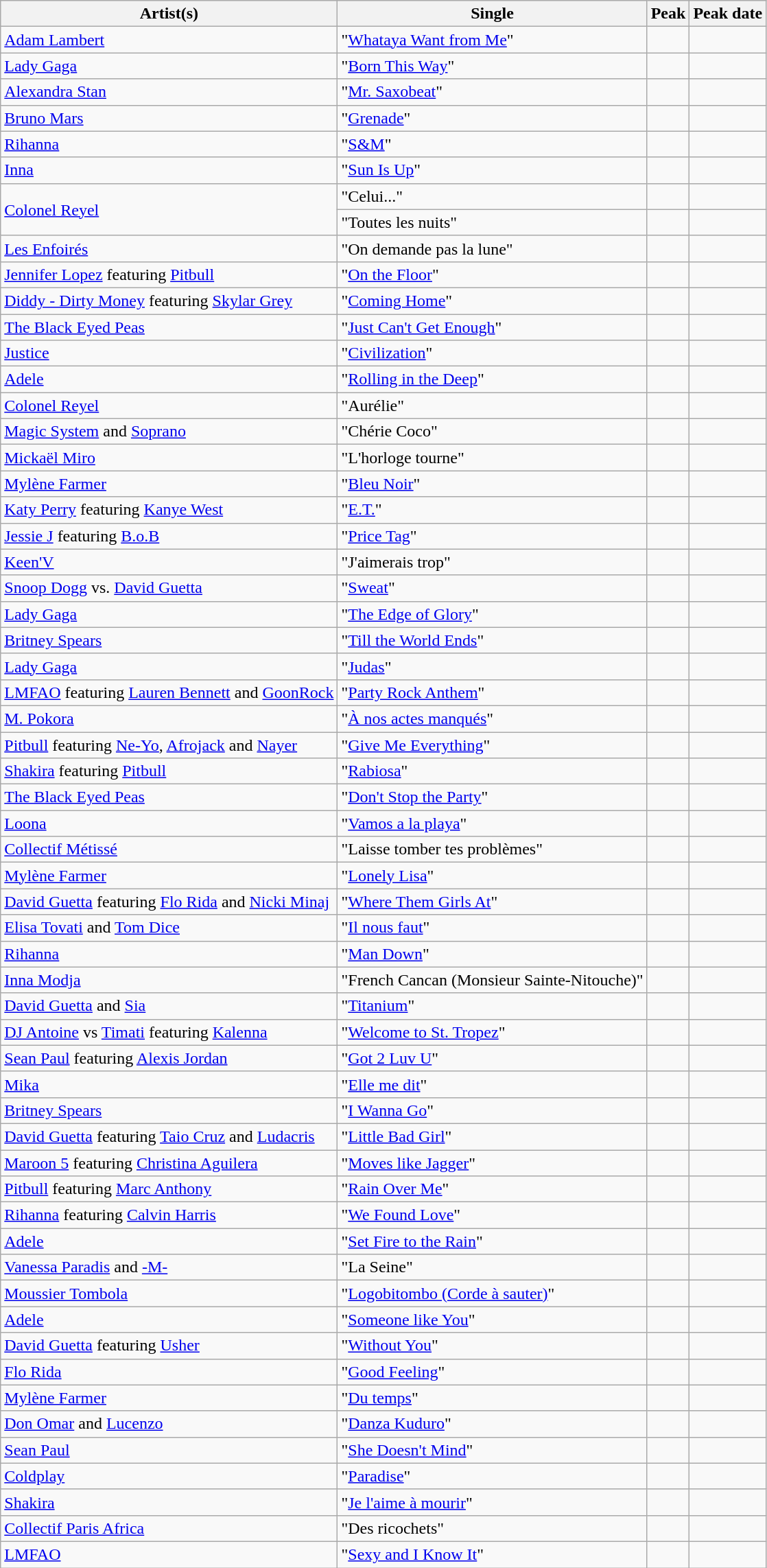<table class="wikitable sortable">
<tr>
<th>Artist(s)</th>
<th>Single</th>
<th>Peak</th>
<th>Peak date</th>
</tr>
<tr>
<td><a href='#'>Adam Lambert</a></td>
<td>"<a href='#'>Whataya Want from Me</a>"</td>
<td></td>
<td></td>
</tr>
<tr>
<td><a href='#'>Lady Gaga</a></td>
<td>"<a href='#'>Born This Way</a>"</td>
<td></td>
<td></td>
</tr>
<tr>
<td><a href='#'>Alexandra Stan</a></td>
<td>"<a href='#'>Mr. Saxobeat</a>"</td>
<td></td>
<td></td>
</tr>
<tr>
<td><a href='#'>Bruno Mars</a></td>
<td>"<a href='#'>Grenade</a>"</td>
<td></td>
<td></td>
</tr>
<tr>
<td><a href='#'>Rihanna</a></td>
<td>"<a href='#'>S&M</a>"</td>
<td></td>
<td></td>
</tr>
<tr>
<td><a href='#'>Inna</a></td>
<td>"<a href='#'>Sun Is Up</a>"</td>
<td></td>
<td></td>
</tr>
<tr>
<td rowspan="2"><a href='#'>Colonel Reyel</a></td>
<td>"Celui..."</td>
<td></td>
<td></td>
</tr>
<tr>
<td>"Toutes les nuits"</td>
<td></td>
<td></td>
</tr>
<tr>
<td><a href='#'>Les Enfoirés</a></td>
<td>"On demande pas la lune"</td>
<td></td>
<td></td>
</tr>
<tr>
<td><a href='#'>Jennifer Lopez</a> featuring <a href='#'>Pitbull</a></td>
<td>"<a href='#'>On the Floor</a>"</td>
<td></td>
<td></td>
</tr>
<tr>
<td><a href='#'>Diddy - Dirty Money</a> featuring <a href='#'>Skylar Grey</a></td>
<td>"<a href='#'>Coming Home</a>"</td>
<td></td>
<td></td>
</tr>
<tr>
<td><a href='#'>The Black Eyed Peas</a></td>
<td>"<a href='#'>Just Can't Get Enough</a>"</td>
<td></td>
<td></td>
</tr>
<tr>
<td><a href='#'>Justice</a></td>
<td>"<a href='#'>Civilization</a>"</td>
<td></td>
<td></td>
</tr>
<tr>
<td><a href='#'>Adele</a></td>
<td>"<a href='#'>Rolling in the Deep</a>"</td>
<td></td>
<td></td>
</tr>
<tr>
<td><a href='#'>Colonel Reyel</a></td>
<td>"Aurélie"</td>
<td></td>
<td></td>
</tr>
<tr>
<td><a href='#'>Magic System</a> and <a href='#'>Soprano</a></td>
<td>"Chérie Coco"</td>
<td></td>
<td></td>
</tr>
<tr>
<td><a href='#'>Mickaël Miro</a></td>
<td>"L'horloge tourne"</td>
<td></td>
<td></td>
</tr>
<tr>
<td><a href='#'>Mylène Farmer</a></td>
<td>"<a href='#'>Bleu Noir</a>"</td>
<td></td>
<td></td>
</tr>
<tr>
<td><a href='#'>Katy Perry</a> featuring <a href='#'>Kanye West</a></td>
<td>"<a href='#'>E.T.</a>"</td>
<td></td>
<td></td>
</tr>
<tr>
<td><a href='#'>Jessie J</a> featuring <a href='#'>B.o.B</a></td>
<td>"<a href='#'>Price Tag</a>"</td>
<td></td>
<td></td>
</tr>
<tr>
<td><a href='#'>Keen'V</a></td>
<td>"J'aimerais trop"</td>
<td></td>
<td></td>
</tr>
<tr>
<td><a href='#'>Snoop Dogg</a> vs. <a href='#'>David Guetta</a></td>
<td>"<a href='#'>Sweat</a>"</td>
<td></td>
<td></td>
</tr>
<tr>
<td><a href='#'>Lady Gaga</a></td>
<td>"<a href='#'>The Edge of Glory</a>"</td>
<td></td>
<td></td>
</tr>
<tr>
<td><a href='#'>Britney Spears</a></td>
<td>"<a href='#'>Till the World Ends</a>"</td>
<td></td>
<td></td>
</tr>
<tr>
<td><a href='#'>Lady Gaga</a></td>
<td>"<a href='#'>Judas</a>"</td>
<td></td>
<td></td>
</tr>
<tr>
<td><a href='#'>LMFAO</a> featuring <a href='#'>Lauren Bennett</a> and <a href='#'>GoonRock</a></td>
<td>"<a href='#'>Party Rock Anthem</a>"</td>
<td></td>
<td></td>
</tr>
<tr>
<td><a href='#'>M. Pokora</a></td>
<td>"<a href='#'>À nos actes manqués</a>"</td>
<td></td>
<td></td>
</tr>
<tr>
<td><a href='#'>Pitbull</a> featuring <a href='#'>Ne-Yo</a>, <a href='#'>Afrojack</a> and <a href='#'>Nayer</a></td>
<td>"<a href='#'>Give Me Everything</a>"</td>
<td></td>
<td></td>
</tr>
<tr>
<td><a href='#'>Shakira</a> featuring <a href='#'>Pitbull</a></td>
<td>"<a href='#'>Rabiosa</a>"</td>
<td></td>
<td></td>
</tr>
<tr>
<td><a href='#'>The Black Eyed Peas</a></td>
<td>"<a href='#'>Don't Stop the Party</a>"</td>
<td></td>
<td></td>
</tr>
<tr>
<td><a href='#'>Loona</a></td>
<td>"<a href='#'>Vamos a la playa</a>"</td>
<td></td>
<td></td>
</tr>
<tr>
<td><a href='#'>Collectif Métissé</a></td>
<td>"Laisse tomber tes problèmes"</td>
<td></td>
<td></td>
</tr>
<tr>
<td><a href='#'>Mylène Farmer</a></td>
<td>"<a href='#'>Lonely Lisa</a>"</td>
<td></td>
<td></td>
</tr>
<tr>
<td><a href='#'>David Guetta</a> featuring <a href='#'>Flo Rida</a> and <a href='#'>Nicki Minaj</a></td>
<td>"<a href='#'>Where Them Girls At</a>"</td>
<td></td>
<td></td>
</tr>
<tr>
<td><a href='#'>Elisa Tovati</a> and <a href='#'>Tom Dice</a></td>
<td>"<a href='#'>Il nous faut</a>"</td>
<td></td>
<td></td>
</tr>
<tr>
<td><a href='#'>Rihanna</a></td>
<td>"<a href='#'>Man Down</a>"</td>
<td></td>
<td></td>
</tr>
<tr>
<td><a href='#'>Inna Modja</a></td>
<td>"French Cancan (Monsieur Sainte-Nitouche)"</td>
<td></td>
<td></td>
</tr>
<tr>
<td><a href='#'>David Guetta</a> and <a href='#'>Sia</a></td>
<td>"<a href='#'>Titanium</a>"</td>
<td></td>
<td></td>
</tr>
<tr>
<td><a href='#'>DJ Antoine</a> vs <a href='#'>Timati</a> featuring <a href='#'>Kalenna</a></td>
<td>"<a href='#'>Welcome to St. Tropez</a>"</td>
<td></td>
<td></td>
</tr>
<tr>
<td><a href='#'>Sean Paul</a> featuring <a href='#'>Alexis Jordan</a></td>
<td>"<a href='#'>Got 2 Luv U</a>"</td>
<td></td>
<td></td>
</tr>
<tr>
<td><a href='#'>Mika</a></td>
<td>"<a href='#'>Elle me dit</a>"</td>
<td></td>
<td></td>
</tr>
<tr>
<td><a href='#'>Britney Spears</a></td>
<td>"<a href='#'>I Wanna Go</a>"</td>
<td></td>
<td></td>
</tr>
<tr>
<td><a href='#'>David Guetta</a> featuring <a href='#'>Taio Cruz</a> and <a href='#'>Ludacris</a></td>
<td>"<a href='#'>Little Bad Girl</a>"</td>
<td></td>
<td></td>
</tr>
<tr>
<td><a href='#'>Maroon 5</a> featuring <a href='#'>Christina Aguilera</a></td>
<td>"<a href='#'>Moves like Jagger</a>"</td>
<td></td>
<td></td>
</tr>
<tr>
<td><a href='#'>Pitbull</a> featuring <a href='#'>Marc Anthony</a></td>
<td>"<a href='#'>Rain Over Me</a>"</td>
<td></td>
<td></td>
</tr>
<tr>
<td><a href='#'>Rihanna</a> featuring <a href='#'>Calvin Harris</a></td>
<td>"<a href='#'>We Found Love</a>"</td>
<td></td>
<td></td>
</tr>
<tr>
<td><a href='#'>Adele</a></td>
<td>"<a href='#'>Set Fire to the Rain</a>"</td>
<td></td>
<td></td>
</tr>
<tr>
<td><a href='#'>Vanessa Paradis</a> and <a href='#'>-M-</a></td>
<td>"La Seine"</td>
<td></td>
<td></td>
</tr>
<tr>
<td><a href='#'>Moussier Tombola</a></td>
<td>"<a href='#'>Logobitombo (Corde à sauter)</a>"</td>
<td></td>
<td></td>
</tr>
<tr>
<td><a href='#'>Adele</a></td>
<td>"<a href='#'>Someone like You</a>"</td>
<td></td>
<td></td>
</tr>
<tr>
<td><a href='#'>David Guetta</a> featuring <a href='#'>Usher</a></td>
<td>"<a href='#'>Without You</a>"</td>
<td></td>
<td></td>
</tr>
<tr>
<td><a href='#'>Flo Rida</a></td>
<td>"<a href='#'>Good Feeling</a>"</td>
<td></td>
<td></td>
</tr>
<tr>
<td><a href='#'>Mylène Farmer</a></td>
<td>"<a href='#'>Du temps</a>"</td>
<td></td>
<td></td>
</tr>
<tr>
<td><a href='#'>Don Omar</a> and <a href='#'>Lucenzo</a></td>
<td>"<a href='#'>Danza Kuduro</a>"</td>
<td></td>
<td></td>
</tr>
<tr>
<td><a href='#'>Sean Paul</a></td>
<td>"<a href='#'>She Doesn't Mind</a>"</td>
<td></td>
<td></td>
</tr>
<tr>
<td><a href='#'>Coldplay</a></td>
<td>"<a href='#'>Paradise</a>"</td>
<td></td>
<td></td>
</tr>
<tr>
<td><a href='#'>Shakira</a></td>
<td>"<a href='#'>Je l'aime à mourir</a>"</td>
<td></td>
<td></td>
</tr>
<tr>
<td><a href='#'>Collectif Paris Africa</a></td>
<td>"Des ricochets"</td>
<td></td>
<td></td>
</tr>
<tr>
<td><a href='#'>LMFAO</a></td>
<td>"<a href='#'>Sexy and I Know It</a>"</td>
<td></td>
<td></td>
</tr>
</table>
